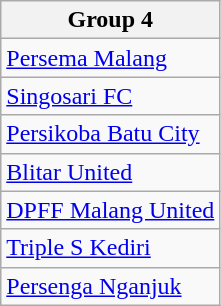<table class="wikitable">
<tr>
<th><strong>Group 4</strong></th>
</tr>
<tr>
<td><a href='#'>Persema Malang</a></td>
</tr>
<tr>
<td><a href='#'>Singosari FC</a></td>
</tr>
<tr>
<td><a href='#'>Persikoba Batu City</a></td>
</tr>
<tr>
<td><a href='#'>Blitar United</a></td>
</tr>
<tr>
<td><a href='#'>DPFF Malang United</a></td>
</tr>
<tr>
<td><a href='#'>Triple S Kediri</a></td>
</tr>
<tr>
<td><a href='#'>Persenga Nganjuk</a></td>
</tr>
</table>
